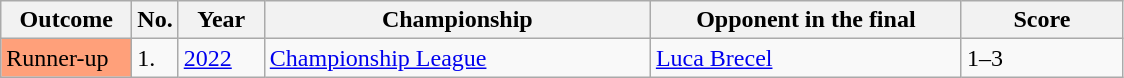<table class="sortable wikitable">
<tr>
<th width="80">Outcome</th>
<th width="20">No.</th>
<th width="50">Year</th>
<th width="250">Championship</th>
<th width="200">Opponent in the final</th>
<th width="100">Score</th>
</tr>
<tr>
<td style="background:#ffa07a;">Runner-up</td>
<td>1.</td>
<td><a href='#'>2022</a></td>
<td><a href='#'>Championship League</a></td>
<td> <a href='#'>Luca Brecel</a></td>
<td>1–3</td>
</tr>
</table>
